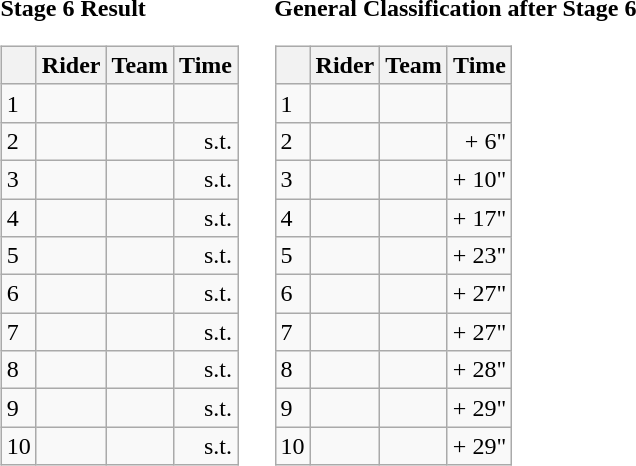<table>
<tr>
<td><strong>Stage 6 Result</strong><br><table class="wikitable">
<tr>
<th></th>
<th>Rider</th>
<th>Team</th>
<th>Time</th>
</tr>
<tr>
<td>1</td>
<td></td>
<td></td>
<td style="text-align:right;"></td>
</tr>
<tr>
<td>2</td>
<td></td>
<td></td>
<td style="text-align:right;">s.t.</td>
</tr>
<tr>
<td>3</td>
<td></td>
<td></td>
<td style="text-align:right;">s.t.</td>
</tr>
<tr>
<td>4</td>
<td></td>
<td></td>
<td style="text-align:right;">s.t.</td>
</tr>
<tr>
<td>5</td>
<td> </td>
<td></td>
<td style="text-align:right;">s.t.</td>
</tr>
<tr>
<td>6</td>
<td></td>
<td></td>
<td style="text-align:right;">s.t.</td>
</tr>
<tr>
<td>7</td>
<td></td>
<td></td>
<td style="text-align:right;">s.t.</td>
</tr>
<tr>
<td>8</td>
<td></td>
<td></td>
<td style="text-align:right;">s.t.</td>
</tr>
<tr>
<td>9</td>
<td></td>
<td></td>
<td style="text-align:right;">s.t.</td>
</tr>
<tr>
<td>10</td>
<td></td>
<td></td>
<td style="text-align:right;">s.t.</td>
</tr>
</table>
</td>
<td></td>
<td><strong>General Classification after Stage 6</strong><br><table class="wikitable">
<tr>
<th></th>
<th>Rider</th>
<th>Team</th>
<th>Time</th>
</tr>
<tr>
<td>1</td>
<td> </td>
<td></td>
<td style="text-align:right;"></td>
</tr>
<tr>
<td>2</td>
<td></td>
<td></td>
<td style="text-align:right;">+ 6"</td>
</tr>
<tr>
<td>3</td>
<td> </td>
<td></td>
<td style="text-align:right;">+ 10"</td>
</tr>
<tr>
<td>4</td>
<td></td>
<td></td>
<td style="text-align:right;">+ 17"</td>
</tr>
<tr>
<td>5</td>
<td></td>
<td></td>
<td style="text-align:right;">+ 23"</td>
</tr>
<tr>
<td>6</td>
<td></td>
<td></td>
<td style="text-align:right;">+ 27"</td>
</tr>
<tr>
<td>7</td>
<td></td>
<td></td>
<td style="text-align:right;">+ 27"</td>
</tr>
<tr>
<td>8</td>
<td></td>
<td></td>
<td style="text-align:right;">+ 28"</td>
</tr>
<tr>
<td>9</td>
<td> </td>
<td></td>
<td style="text-align:right;">+ 29"</td>
</tr>
<tr>
<td>10</td>
<td></td>
<td></td>
<td style="text-align:right;">+ 29"</td>
</tr>
</table>
</td>
</tr>
</table>
